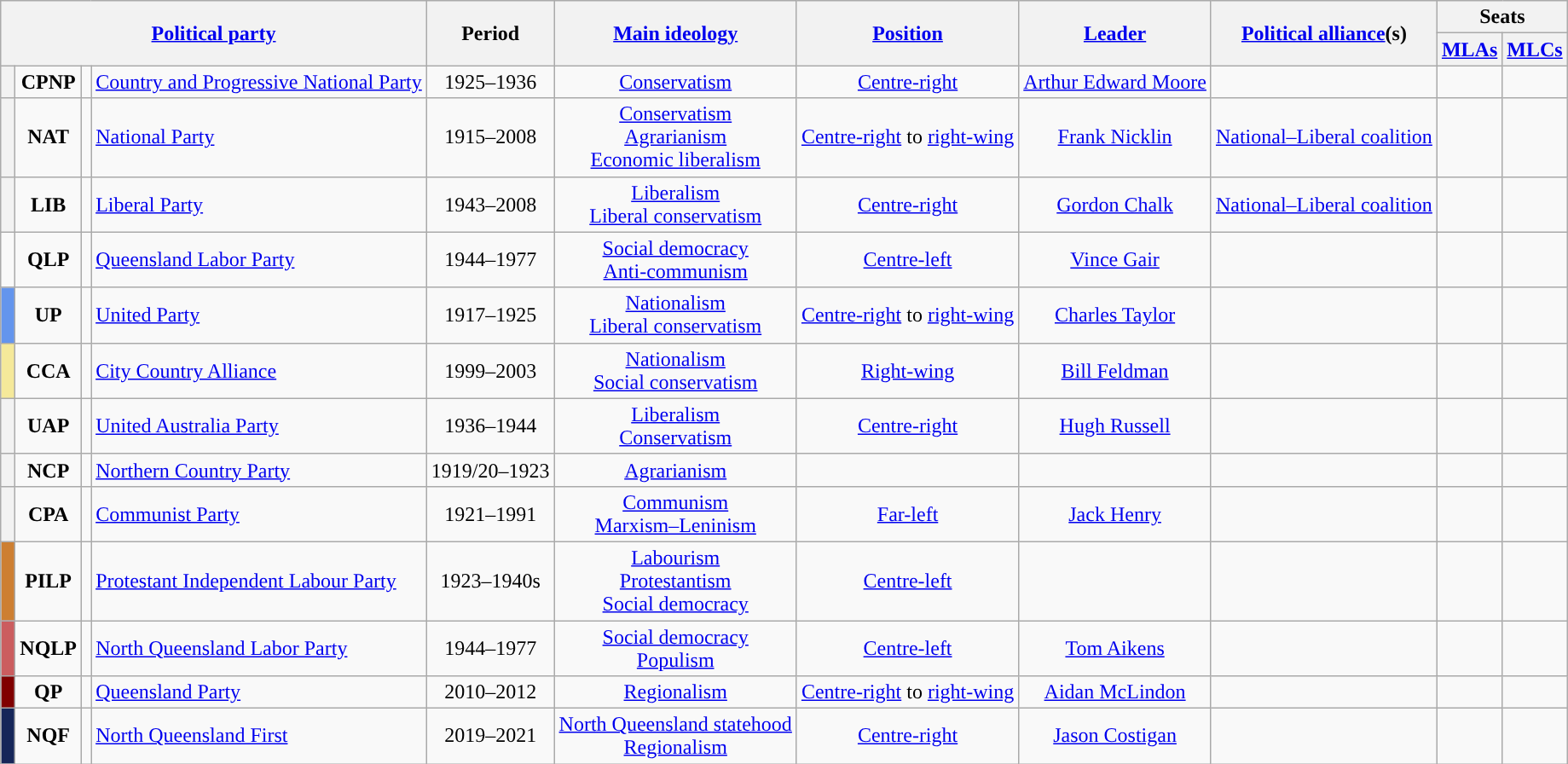<table class="wikitable" style="text-align:center">
<tr>
<th colspan="4" rowspan="2"><a href='#'>Political party</a></th>
<th rowspan="2">Period</th>
<th rowspan="2"><a href='#'>Main ideology</a></th>
<th rowspan="2"><a href='#'>Position</a></th>
<th rowspan="2"><a href='#'>Leader</a></th>
<th rowspan="2"><a href='#'>Political alliance</a>(s)</th>
<th colspan="2">Seats</th>
</tr>
<tr>
<th><a href='#'>MLAs</a></th>
<th><a href='#'>MLCs</a></th>
</tr>
<tr>
<th style="background:"></th>
<td><strong>CPNP</strong></td>
<td></td>
<td style="text-align:left;"><a href='#'>Country and Progressive National Party</a></td>
<td>1925–1936</td>
<td><a href='#'>Conservatism</a></td>
<td><a href='#'>Centre-right</a></td>
<td><a href='#'>Arthur Edward Moore</a></td>
<td></td>
<td></td>
<td></td>
</tr>
<tr>
<th style="background:"></th>
<td><strong>NAT</strong></td>
<td></td>
<td style="text-align:left;"><a href='#'>National Party</a></td>
<td>1915–2008</td>
<td><a href='#'>Conservatism</a><br><a href='#'>Agrarianism</a><br><a href='#'>Economic liberalism</a></td>
<td><a href='#'>Centre-right</a> to <a href='#'>right-wing</a></td>
<td><a href='#'>Frank Nicklin</a></td>
<td><a href='#'>National–Liberal coalition</a></td>
<td></td>
<td></td>
</tr>
<tr>
<th style="background:"></th>
<td><strong>LIB</strong></td>
<td></td>
<td style="text-align:left;"><a href='#'>Liberal Party</a></td>
<td>1943–2008</td>
<td><a href='#'>Liberalism</a><br><a href='#'>Liberal conservatism</a></td>
<td><a href='#'>Centre-right</a></td>
<td><a href='#'>Gordon Chalk</a></td>
<td><a href='#'>National–Liberal coalition</a></td>
<td></td>
<td></td>
</tr>
<tr>
<td> </td>
<td><strong>QLP</strong></td>
<td></td>
<td style="text-align:left;"><a href='#'>Queensland Labor Party</a></td>
<td>1944–1977</td>
<td><a href='#'>Social democracy</a><br><a href='#'>Anti-communism</a></td>
<td><a href='#'>Centre-left</a></td>
<td><a href='#'>Vince Gair</a></td>
<td></td>
<td></td>
<td></td>
</tr>
<tr>
<th style="background:#6495ED;"></th>
<td><strong>UP</strong></td>
<td></td>
<td style="text-align:left;"><a href='#'>United Party</a></td>
<td>1917–1925</td>
<td><a href='#'>Nationalism</a><br><a href='#'>Liberal conservatism</a></td>
<td><a href='#'>Centre-right</a> to <a href='#'>right-wing</a></td>
<td><a href='#'>Charles Taylor</a></td>
<td></td>
<td></td>
<td></td>
</tr>
<tr>
<th style="background:#F5E99A;"></th>
<td><strong>CCA</strong></td>
<td></td>
<td style="text-align:left;"><a href='#'>City Country Alliance</a></td>
<td>1999–2003</td>
<td><a href='#'>Nationalism</a><br><a href='#'>Social conservatism</a></td>
<td><a href='#'>Right-wing</a></td>
<td><a href='#'>Bill Feldman</a></td>
<td></td>
<td></td>
<td></td>
</tr>
<tr>
<th style="background:"></th>
<td><strong>UAP</strong></td>
<td></td>
<td style="text-align:left;"><a href='#'>United Australia Party</a></td>
<td>1936–1944</td>
<td><a href='#'>Liberalism</a><br><a href='#'>Conservatism</a></td>
<td><a href='#'>Centre-right</a></td>
<td><a href='#'>Hugh Russell</a></td>
<td></td>
<td></td>
<td></td>
</tr>
<tr>
<th style="background:"></th>
<td><strong>NCP</strong></td>
<td></td>
<td style="text-align:left;"><a href='#'>Northern Country Party</a></td>
<td>1919/20–1923</td>
<td><a href='#'>Agrarianism</a></td>
<td></td>
<td></td>
<td></td>
<td></td>
<td></td>
</tr>
<tr>
<th style="background:"></th>
<td><strong>CPA</strong></td>
<td></td>
<td style="text-align:left;"><a href='#'>Communist Party</a></td>
<td>1921–1991</td>
<td><a href='#'>Communism</a><br><a href='#'>Marxism–Leninism</a></td>
<td><a href='#'>Far-left</a></td>
<td><a href='#'>Jack Henry</a></td>
<td></td>
<td></td>
<td></td>
</tr>
<tr>
<th style="background:#CD7F32;"></th>
<td><strong>PILP</strong></td>
<td></td>
<td style="text-align:left;"><a href='#'>Protestant Independent Labour Party</a></td>
<td>1923–1940s</td>
<td><a href='#'>Labourism</a><br><a href='#'>Protestantism</a><br><a href='#'>Social democracy</a></td>
<td><a href='#'>Centre-left</a></td>
<td></td>
<td></td>
<td></td>
<td></td>
</tr>
<tr>
<th style="background:#CB5D5F;"></th>
<td><strong>NQLP</strong></td>
<td></td>
<td style="text-align:left;"><a href='#'>North Queensland Labor Party</a></td>
<td>1944–1977</td>
<td><a href='#'>Social democracy</a><br><a href='#'>Populism</a></td>
<td><a href='#'>Centre-left</a></td>
<td><a href='#'>Tom Aikens</a></td>
<td></td>
<td></td>
<td></td>
</tr>
<tr>
<th style="background:#800000;"></th>
<td><strong>QP</strong></td>
<td></td>
<td style="text-align:left;"><a href='#'>Queensland Party</a></td>
<td>2010–2012</td>
<td><a href='#'>Regionalism</a></td>
<td><a href='#'>Centre-right</a> to <a href='#'>right-wing</a></td>
<td><a href='#'>Aidan McLindon</a></td>
<td></td>
<td></td>
<td></td>
</tr>
<tr>
<th style="background:#162659;"></th>
<td><strong>NQF</strong></td>
<td></td>
<td style="text-align:left;"><a href='#'>North Queensland First</a></td>
<td>2019–2021</td>
<td><a href='#'>North Queensland statehood</a><br><a href='#'>Regionalism</a></td>
<td><a href='#'>Centre-right</a></td>
<td><a href='#'>Jason Costigan</a></td>
<td></td>
<td></td>
<td></td>
</tr>
</table>
